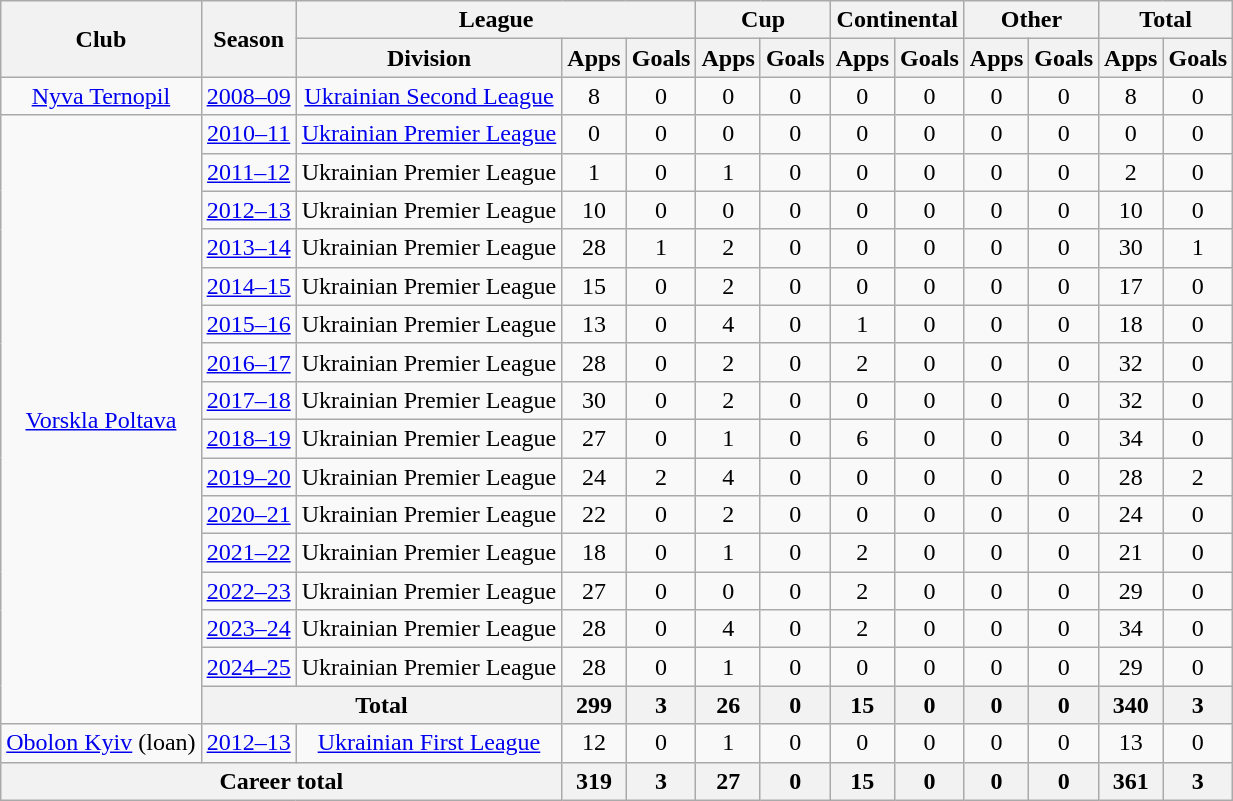<table class="wikitable" style="text-align:center">
<tr>
<th rowspan="2">Club</th>
<th rowspan="2">Season</th>
<th colspan="3">League</th>
<th colspan="2">Cup</th>
<th colspan="2">Continental</th>
<th colspan="2">Other</th>
<th colspan="2">Total</th>
</tr>
<tr>
<th>Division</th>
<th>Apps</th>
<th>Goals</th>
<th>Apps</th>
<th>Goals</th>
<th>Apps</th>
<th>Goals</th>
<th>Apps</th>
<th>Goals</th>
<th>Apps</th>
<th>Goals</th>
</tr>
<tr>
<td><a href='#'>Nyva Ternopil</a></td>
<td><a href='#'>2008–09</a></td>
<td><a href='#'>Ukrainian Second League</a></td>
<td>8</td>
<td>0</td>
<td>0</td>
<td>0</td>
<td>0</td>
<td>0</td>
<td>0</td>
<td>0</td>
<td>8</td>
<td>0</td>
</tr>
<tr>
<td rowspan="16"><a href='#'>Vorskla Poltava</a></td>
<td><a href='#'>2010–11</a></td>
<td><a href='#'>Ukrainian Premier League</a></td>
<td>0</td>
<td>0</td>
<td>0</td>
<td>0</td>
<td>0</td>
<td>0</td>
<td>0</td>
<td>0</td>
<td>0</td>
<td>0</td>
</tr>
<tr>
<td><a href='#'>2011–12</a></td>
<td>Ukrainian Premier League</td>
<td>1</td>
<td>0</td>
<td>1</td>
<td>0</td>
<td>0</td>
<td>0</td>
<td>0</td>
<td>0</td>
<td>2</td>
<td>0</td>
</tr>
<tr>
<td><a href='#'>2012–13</a></td>
<td>Ukrainian Premier League</td>
<td>10</td>
<td>0</td>
<td>0</td>
<td>0</td>
<td>0</td>
<td>0</td>
<td>0</td>
<td>0</td>
<td>10</td>
<td>0</td>
</tr>
<tr>
<td><a href='#'>2013–14</a></td>
<td>Ukrainian Premier League</td>
<td>28</td>
<td>1</td>
<td>2</td>
<td>0</td>
<td>0</td>
<td>0</td>
<td>0</td>
<td>0</td>
<td>30</td>
<td>1</td>
</tr>
<tr>
<td><a href='#'>2014–15</a></td>
<td>Ukrainian Premier League</td>
<td>15</td>
<td>0</td>
<td>2</td>
<td>0</td>
<td>0</td>
<td>0</td>
<td>0</td>
<td>0</td>
<td>17</td>
<td>0</td>
</tr>
<tr>
<td><a href='#'>2015–16</a></td>
<td>Ukrainian Premier League</td>
<td>13</td>
<td>0</td>
<td>4</td>
<td>0</td>
<td>1</td>
<td>0</td>
<td>0</td>
<td>0</td>
<td>18</td>
<td>0</td>
</tr>
<tr>
<td><a href='#'>2016–17</a></td>
<td>Ukrainian Premier League</td>
<td>28</td>
<td>0</td>
<td>2</td>
<td>0</td>
<td>2</td>
<td>0</td>
<td>0</td>
<td>0</td>
<td>32</td>
<td>0</td>
</tr>
<tr>
<td><a href='#'>2017–18</a></td>
<td>Ukrainian Premier League</td>
<td>30</td>
<td>0</td>
<td>2</td>
<td>0</td>
<td>0</td>
<td>0</td>
<td>0</td>
<td>0</td>
<td>32</td>
<td>0</td>
</tr>
<tr>
<td><a href='#'>2018–19</a></td>
<td>Ukrainian Premier League</td>
<td>27</td>
<td>0</td>
<td>1</td>
<td>0</td>
<td>6</td>
<td>0</td>
<td>0</td>
<td>0</td>
<td>34</td>
<td>0</td>
</tr>
<tr>
<td><a href='#'>2019–20</a></td>
<td>Ukrainian Premier League</td>
<td>24</td>
<td>2</td>
<td>4</td>
<td>0</td>
<td>0</td>
<td>0</td>
<td>0</td>
<td>0</td>
<td>28</td>
<td>2</td>
</tr>
<tr>
<td><a href='#'>2020–21</a></td>
<td>Ukrainian Premier League</td>
<td>22</td>
<td>0</td>
<td>2</td>
<td>0</td>
<td>0</td>
<td>0</td>
<td>0</td>
<td>0</td>
<td>24</td>
<td>0</td>
</tr>
<tr>
<td><a href='#'>2021–22</a></td>
<td>Ukrainian Premier League</td>
<td>18</td>
<td>0</td>
<td>1</td>
<td>0</td>
<td>2</td>
<td>0</td>
<td>0</td>
<td>0</td>
<td>21</td>
<td>0</td>
</tr>
<tr>
<td><a href='#'>2022–23</a></td>
<td>Ukrainian Premier League</td>
<td>27</td>
<td>0</td>
<td>0</td>
<td>0</td>
<td>2</td>
<td>0</td>
<td>0</td>
<td>0</td>
<td>29</td>
<td>0</td>
</tr>
<tr>
<td><a href='#'>2023–24</a></td>
<td>Ukrainian Premier League</td>
<td>28</td>
<td>0</td>
<td>4</td>
<td>0</td>
<td>2</td>
<td>0</td>
<td>0</td>
<td>0</td>
<td>34</td>
<td>0</td>
</tr>
<tr>
<td><a href='#'>2024–25</a></td>
<td>Ukrainian Premier League</td>
<td>28</td>
<td>0</td>
<td>1</td>
<td>0</td>
<td>0</td>
<td>0</td>
<td>0</td>
<td>0</td>
<td>29</td>
<td>0</td>
</tr>
<tr>
<th colspan="2">Total</th>
<th>299</th>
<th>3</th>
<th>26</th>
<th>0</th>
<th>15</th>
<th>0</th>
<th>0</th>
<th>0</th>
<th>340</th>
<th>3</th>
</tr>
<tr>
<td><a href='#'>Obolon Kyiv</a> (loan)</td>
<td><a href='#'>2012–13</a></td>
<td><a href='#'>Ukrainian First League</a></td>
<td>12</td>
<td>0</td>
<td>1</td>
<td>0</td>
<td>0</td>
<td>0</td>
<td>0</td>
<td>0</td>
<td>13</td>
<td>0</td>
</tr>
<tr>
<th colspan="3">Career total</th>
<th>319</th>
<th>3</th>
<th>27</th>
<th>0</th>
<th>15</th>
<th>0</th>
<th>0</th>
<th>0</th>
<th>361</th>
<th>3</th>
</tr>
</table>
